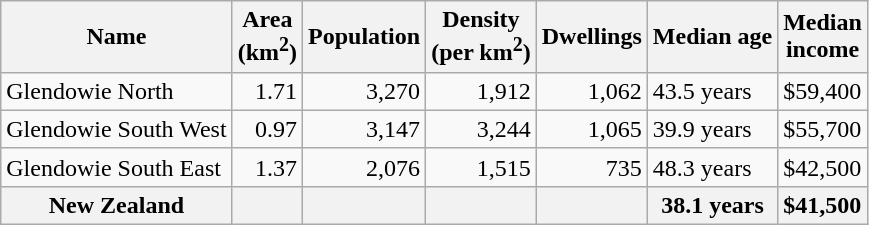<table class="wikitable">
<tr>
<th>Name</th>
<th>Area<br>(km<sup>2</sup>)</th>
<th>Population</th>
<th>Density<br>(per km<sup>2</sup>)</th>
<th>Dwellings</th>
<th>Median age</th>
<th>Median<br>income</th>
</tr>
<tr>
<td>Glendowie North</td>
<td style="text-align:right;">1.71</td>
<td style="text-align:right;">3,270</td>
<td style="text-align:right;">1,912</td>
<td style="text-align:right;">1,062</td>
<td>43.5 years</td>
<td>$59,400</td>
</tr>
<tr>
<td>Glendowie South West</td>
<td style="text-align:right;">0.97</td>
<td style="text-align:right;">3,147</td>
<td style="text-align:right;">3,244</td>
<td style="text-align:right;">1,065</td>
<td>39.9 years</td>
<td>$55,700</td>
</tr>
<tr>
<td>Glendowie South East</td>
<td style="text-align:right;">1.37</td>
<td style="text-align:right;">2,076</td>
<td style="text-align:right;">1,515</td>
<td style="text-align:right;">735</td>
<td>48.3 years</td>
<td>$42,500</td>
</tr>
<tr>
<th>New Zealand</th>
<th></th>
<th></th>
<th></th>
<th></th>
<th>38.1 years</th>
<th style="text-align:left;">$41,500</th>
</tr>
</table>
